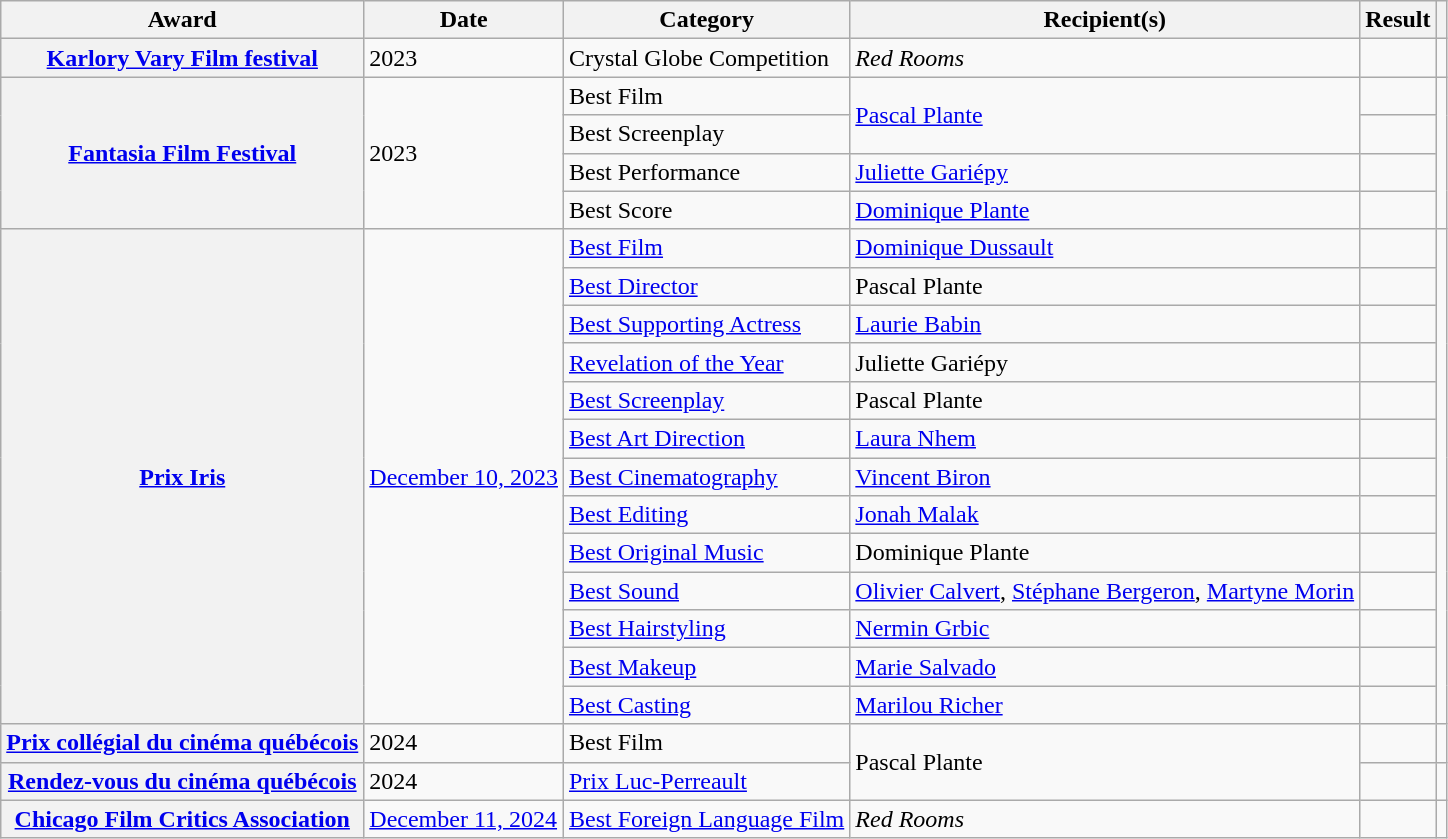<table class="wikitable plainrowheaders sortable">
<tr>
<th scope="col">Award</th>
<th scope="col">Date</th>
<th scope="col">Category</th>
<th scope="col">Recipient(s)</th>
<th scope="col">Result</th>
<th scope="col" class="unsortable"></th>
</tr>
<tr>
<th><a href='#'>Karlory Vary Film festival</a></th>
<td>2023</td>
<td>Crystal Globe Competition</td>
<td><em>Red Rooms</em></td>
<td></td>
<td></td>
</tr>
<tr>
<th rowspan=4><a href='#'>Fantasia Film Festival</a></th>
<td rowspan=4>2023</td>
<td>Best Film</td>
<td rowspan=2><a href='#'>Pascal Plante</a></td>
<td></td>
<td rowspan=4></td>
</tr>
<tr>
<td>Best Screenplay</td>
<td></td>
</tr>
<tr>
<td>Best Performance</td>
<td><a href='#'>Juliette Gariépy</a></td>
<td></td>
</tr>
<tr>
<td>Best Score</td>
<td><a href='#'>Dominique Plante</a></td>
<td></td>
</tr>
<tr>
<th rowspan=13><a href='#'>Prix Iris</a></th>
<td rowspan=13><a href='#'>December 10, 2023</a></td>
<td><a href='#'>Best Film</a></td>
<td><a href='#'>Dominique Dussault</a></td>
<td></td>
<td rowspan=13></td>
</tr>
<tr>
<td><a href='#'>Best Director</a></td>
<td>Pascal Plante</td>
<td></td>
</tr>
<tr>
<td><a href='#'>Best Supporting Actress</a></td>
<td><a href='#'>Laurie Babin</a></td>
<td></td>
</tr>
<tr>
<td><a href='#'>Revelation of the Year</a></td>
<td>Juliette Gariépy</td>
<td></td>
</tr>
<tr>
<td><a href='#'>Best Screenplay</a></td>
<td>Pascal Plante</td>
<td></td>
</tr>
<tr>
<td><a href='#'>Best Art Direction</a></td>
<td><a href='#'>Laura Nhem</a></td>
<td></td>
</tr>
<tr>
<td><a href='#'>Best Cinematography</a></td>
<td><a href='#'>Vincent Biron</a></td>
<td></td>
</tr>
<tr>
<td><a href='#'>Best Editing</a></td>
<td><a href='#'>Jonah Malak</a></td>
<td></td>
</tr>
<tr>
<td><a href='#'>Best Original Music</a></td>
<td>Dominique Plante</td>
<td></td>
</tr>
<tr>
<td><a href='#'>Best Sound</a></td>
<td><a href='#'>Olivier Calvert</a>, <a href='#'>Stéphane Bergeron</a>, <a href='#'>Martyne Morin</a></td>
<td></td>
</tr>
<tr>
<td><a href='#'>Best Hairstyling</a></td>
<td><a href='#'>Nermin Grbic</a></td>
<td></td>
</tr>
<tr>
<td><a href='#'>Best Makeup</a></td>
<td><a href='#'>Marie Salvado</a></td>
<td></td>
</tr>
<tr>
<td><a href='#'>Best Casting</a></td>
<td><a href='#'>Marilou Richer</a></td>
<td></td>
</tr>
<tr>
<th><a href='#'>Prix collégial du cinéma québécois</a></th>
<td>2024</td>
<td>Best Film</td>
<td rowspan=2>Pascal Plante</td>
<td></td>
<td></td>
</tr>
<tr>
<th><a href='#'>Rendez-vous du cinéma québécois</a></th>
<td>2024</td>
<td><a href='#'>Prix Luc-Perreault</a></td>
<td></td>
<td></td>
</tr>
<tr>
<th><a href='#'>Chicago Film Critics Association</a></th>
<td><a href='#'>December 11, 2024</a></td>
<td><a href='#'>Best Foreign Language Film</a></td>
<td><em>Red Rooms</em></td>
<td></td>
<td></td>
</tr>
</table>
